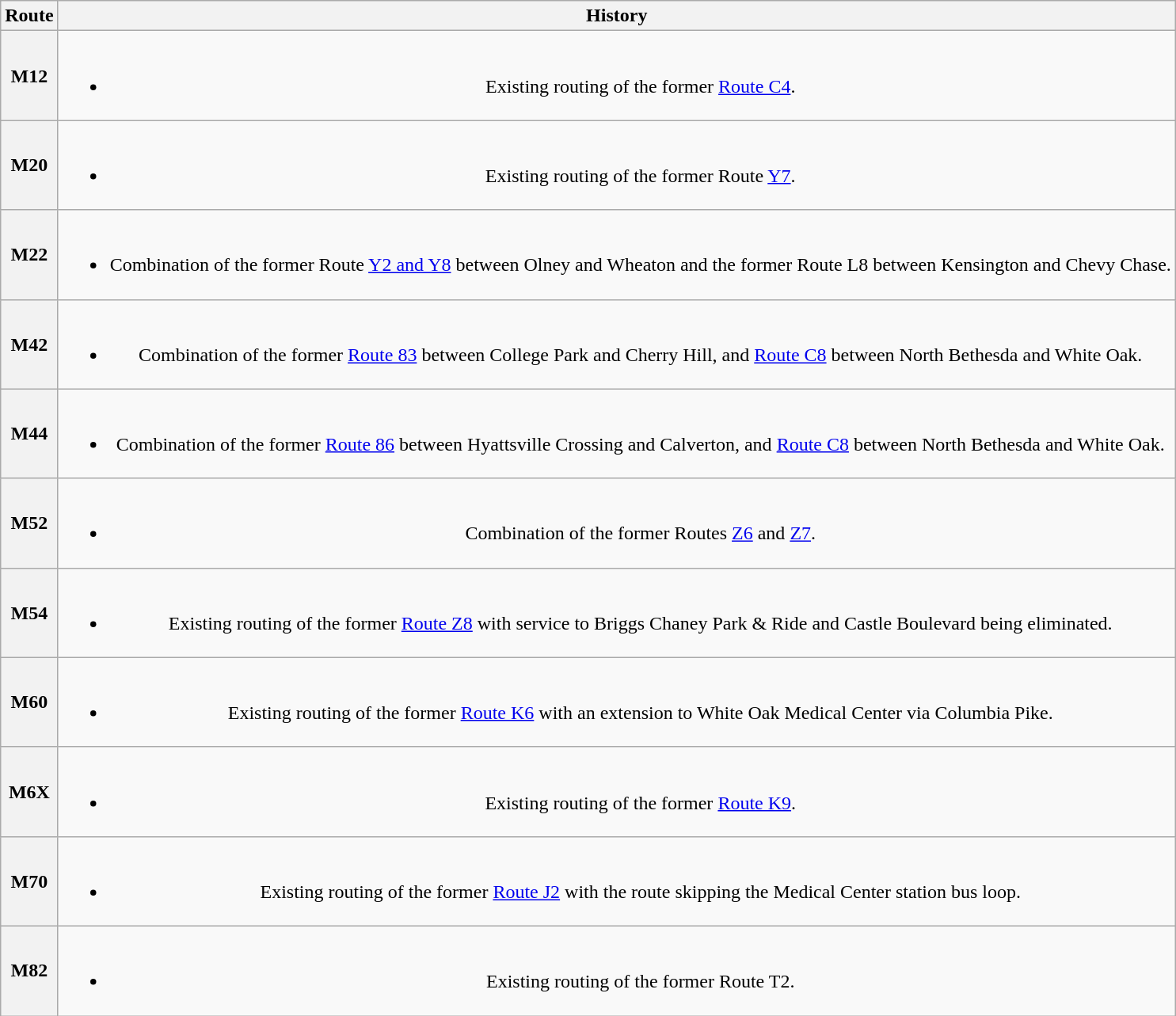<table class=wikitable style="font-size: 100%;" |>
<tr>
<th>Route</th>
<th>History</th>
</tr>
<tr align="center">
<th>M12</th>
<td><br><ul><li>Existing routing of the former <a href='#'>Route C4</a>.</li></ul></td>
</tr>
<tr align="center">
<th>M20</th>
<td><br><ul><li>Existing routing of the former Route <a href='#'>Y7</a>.</li></ul></td>
</tr>
<tr align="center">
<th>M22</th>
<td><br><ul><li>Combination of the former Route <a href='#'>Y2 and Y8</a> between Olney and Wheaton and the former Route L8 between Kensington and Chevy Chase.</li></ul></td>
</tr>
<tr align="center">
<th>M42</th>
<td><br><ul><li>Combination of the former <a href='#'>Route 83</a> between College Park and Cherry Hill, and <a href='#'>Route C8</a> between North Bethesda and White Oak.</li></ul></td>
</tr>
<tr align="center">
<th>M44</th>
<td><br><ul><li>Combination of the former <a href='#'>Route 86</a> between Hyattsville Crossing and Calverton, and <a href='#'>Route C8</a> between North Bethesda and White Oak.</li></ul></td>
</tr>
<tr align="center">
<th>M52</th>
<td><br><ul><li>Combination of the former Routes <a href='#'>Z6</a> and <a href='#'>Z7</a>.</li></ul></td>
</tr>
<tr align="center">
<th>M54</th>
<td><br><ul><li>Existing routing of the former <a href='#'>Route Z8</a> with service to Briggs Chaney Park & Ride and Castle Boulevard being eliminated.</li></ul></td>
</tr>
<tr align="center">
<th>M60</th>
<td><br><ul><li>Existing routing of the former <a href='#'>Route K6</a> with an extension to White Oak Medical Center via Columbia Pike.</li></ul></td>
</tr>
<tr align="center">
<th>M6X</th>
<td><br><ul><li>Existing routing of the former <a href='#'>Route K9</a>.</li></ul></td>
</tr>
<tr align="center">
<th>M70</th>
<td><br><ul><li>Existing routing of the former <a href='#'>Route J2</a> with the route skipping the Medical Center station bus loop.</li></ul></td>
</tr>
<tr align="center">
<th>M82</th>
<td><br><ul><li>Existing routing of the former Route T2.</li></ul></td>
</tr>
</table>
